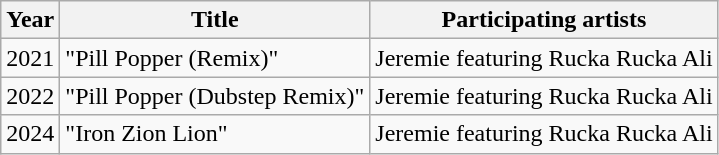<table class="wikitable sortable">
<tr>
<th>Year</th>
<th>Title</th>
<th>Participating artists</th>
</tr>
<tr>
<td>2021</td>
<td>"Pill Popper (Remix)"</td>
<td>Jeremie featuring Rucka Rucka Ali</td>
</tr>
<tr>
<td>2022</td>
<td>"Pill Popper (Dubstep Remix)"</td>
<td>Jeremie featuring Rucka Rucka Ali</td>
</tr>
<tr>
<td>2024</td>
<td>"Iron Zion Lion"</td>
<td>Jeremie featuring Rucka Rucka Ali</td>
</tr>
</table>
